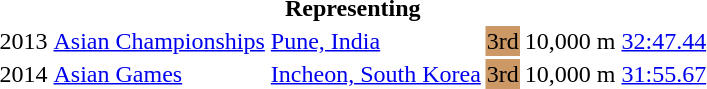<table>
<tr>
<th colspan="6">Representing </th>
</tr>
<tr>
<td>2013</td>
<td><a href='#'>Asian Championships</a></td>
<td><a href='#'>Pune, India</a></td>
<td bgcolor=cc9966>3rd</td>
<td>10,000 m</td>
<td><a href='#'>32:47.44</a></td>
</tr>
<tr>
<td>2014</td>
<td><a href='#'>Asian Games</a></td>
<td><a href='#'>Incheon, South Korea</a></td>
<td bgcolor=cc9966>3rd</td>
<td>10,000 m</td>
<td><a href='#'>31:55.67</a></td>
</tr>
</table>
